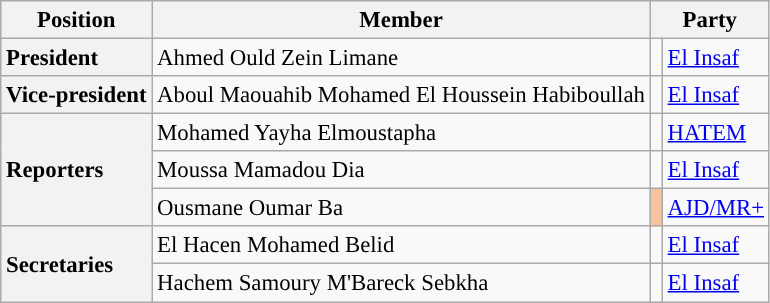<table class="wikitable" style="text-align:left;font-size:95%;">
<tr>
<th>Position</th>
<th>Member</th>
<th colspan=2>Party</th>
</tr>
<tr>
<th style="text-align:left;">President</th>
<td>Ahmed Ould Zein Limane</td>
<td width="1" style="color:inherit;background:"></td>
<td style="text-align:left;"><a href='#'>El Insaf</a></td>
</tr>
<tr>
<th style="text-align:left;">Vice-president</th>
<td>Aboul Maouahib Mohamed El Houssein Habiboullah</td>
<td width="1" style="color:inherit;background:"></td>
<td style="text-align:left;"><a href='#'>El Insaf</a></td>
</tr>
<tr>
<th style="text-align:left;" rowspan=3>Reporters</th>
<td>Mohamed Yayha Elmoustapha</td>
<td width="1" style="color:inherit;background:"></td>
<td style="text-align:left;"><a href='#'>HATEM</a></td>
</tr>
<tr>
<td>Moussa Mamadou Dia</td>
<td width="1" style="color:inherit;background:"></td>
<td style="text-align:left;"><a href='#'>El Insaf</a></td>
</tr>
<tr>
<td>Ousmane Oumar Ba</td>
<td width="1" style="color:inherit;background:#F8C3A0;"></td>
<td style="text-align:left;"><a href='#'>AJD/MR+</a></td>
</tr>
<tr>
<th style="text-align:left;" rowspan=2>Secretaries</th>
<td>El Hacen Mohamed Belid</td>
<td width="1" style="color:inherit;background:"></td>
<td style="text-align:left;"><a href='#'>El Insaf</a></td>
</tr>
<tr>
<td>Hachem Samoury M'Bareck Sebkha</td>
<td width="1" style="color:inherit;background:"></td>
<td style="text-align:left;"><a href='#'>El Insaf</a></td>
</tr>
</table>
